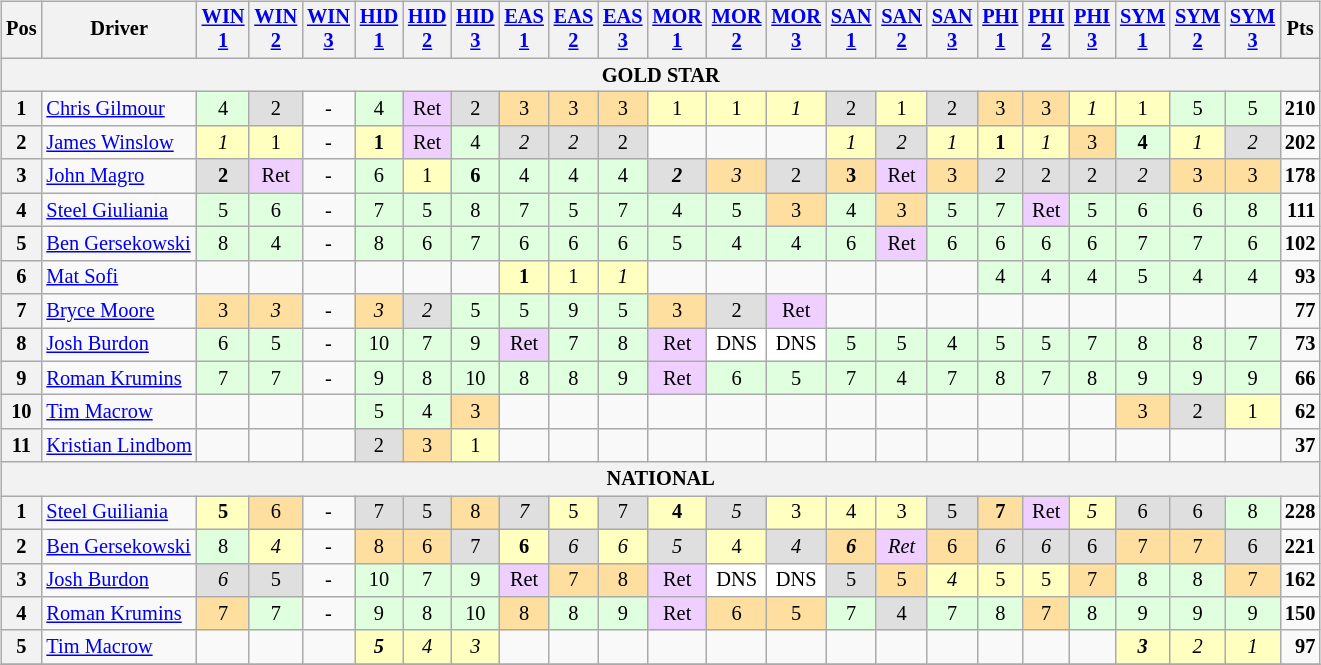<table>
<tr>
<td><br><table class="wikitable" style="font-size: 85%; text-align:center">
<tr valign="top">
<th valign="middle">Pos</th>
<th valign="middle">Driver</th>
<th><a href='#'>WIN<br>1</a></th>
<th><a href='#'>WIN<br>2</a></th>
<th><a href='#'>WIN<br>3</a></th>
<th><a href='#'>HID<br>1</a></th>
<th><a href='#'>HID<br>2</a></th>
<th><a href='#'>HID<br>3</a></th>
<th><a href='#'>EAS<br>1</a></th>
<th><a href='#'>EAS<br>2</a></th>
<th><a href='#'>EAS<br>3</a></th>
<th><a href='#'>MOR<br>1</a></th>
<th><a href='#'>MOR<br>2</a></th>
<th><a href='#'>MOR<br>3</a></th>
<th><a href='#'>SAN<br>1</a></th>
<th><a href='#'>SAN<br>2</a></th>
<th><a href='#'>SAN<br>3</a></th>
<th><a href='#'>PHI<br>1</a></th>
<th><a href='#'>PHI<br>2</a></th>
<th><a href='#'>PHI<br>3</a></th>
<th><a href='#'>SYM<br>1</a></th>
<th><a href='#'>SYM<br>2</a></th>
<th><a href='#'>SYM<br>3</a></th>
<th valign="middle">Pts</th>
</tr>
<tr>
<th colspan=24><strong>GOLD STAR</strong></th>
</tr>
<tr>
<th>1</th>
<td align=left> <a href='#'>Chris Gilmour</a></td>
<td style="background:#dfffdf;">4</td>
<td style="background:#dfdfdf;">2</td>
<td>-</td>
<td style="background:#dfffdf;">4</td>
<td style="background:#efcfff;">Ret</td>
<td style="background:#dfdfdf;">2</td>
<td style="background:#ffdf9f;">3</td>
<td style="background:#ffdf9f;">3</td>
<td style="background:#ffdf9f;">3</td>
<td style="background:#ffffbf;">1</td>
<td style="background:#ffffbf;">1</td>
<td style="background:#ffffbf;"><em>1</em></td>
<td style="background:#dfdfdf;">2</td>
<td style="background:#ffffbf;">1</td>
<td style="background:#dfdfdf;">2</td>
<td style="background:#ffdf9f;">3</td>
<td style="background:#ffdf9f;">3</td>
<td style="background:#ffffbf;"><em>1</em></td>
<td style="background:#ffffbf;">1</td>
<td style="background:#dfffdf;">5</td>
<td style="background:#dfffdf;">5</td>
<td align="right"><strong>210</strong></td>
</tr>
<tr>
<th>2</th>
<td align=left> <a href='#'>James Winslow</a></td>
<td style="background:#ffffbf;"><em>1</em></td>
<td style="background:#ffffbf;">1</td>
<td>-</td>
<td style="background:#ffffbf;"><strong>1</strong></td>
<td style="background:#efcfff;">Ret</td>
<td style="background:#dfffdf;">4</td>
<td style="background:#dfdfdf;"><em>2</em></td>
<td style="background:#dfdfdf;"><em>2</em></td>
<td style="background:#dfdfdf;">2</td>
<td></td>
<td></td>
<td></td>
<td style="background:#ffffbf;"><em>1</em></td>
<td style="background:#dfdfdf;"><em>2</em></td>
<td style="background:#ffffbf;"><em>1</em></td>
<td style="background:#ffffbf;"><strong>1</strong></td>
<td style="background:#ffffbf;"><em>1</em></td>
<td style="background:#ffdf9f;">3</td>
<td style="background:#dfffdf;"><strong>4</strong></td>
<td style="background:#ffffbf;"><em>1</em></td>
<td style="background:#dfdfdf;"><em>2</em></td>
<td align="right"><strong>202</strong></td>
</tr>
<tr>
<th>3</th>
<td align=left> <a href='#'>John Magro</a></td>
<td style="background:#dfdfdf;"><strong>2</strong></td>
<td style="background:#efcfff;">Ret</td>
<td>-</td>
<td style="background:#dfffdf;">6</td>
<td style="background:#ffffbf;">1</td>
<td style="background:#dfffdf;"><strong>6</strong></td>
<td style="background:#dfffdf;">4</td>
<td style="background:#dfffdf;">4</td>
<td style="background:#dfffdf;">4</td>
<td style="background:#dfdfdf;"><strong><em>2</em></strong></td>
<td style="background:#ffdf9f;"><em>3</em></td>
<td style="background:#dfdfdf;">2</td>
<td style="background:#ffdf9f;"><strong>3</strong></td>
<td style="background:#efcfff;">Ret</td>
<td style="background:#ffdf9f;">3</td>
<td style="background:#dfdfdf;"><em>2</em></td>
<td style="background:#dfdfdf;">2</td>
<td style="background:#dfdfdf;">2</td>
<td style="background:#dfdfdf;"><em>2</em></td>
<td style="background:#ffdf9f;">3</td>
<td style="background:#ffdf9f;">3</td>
<td align="right"><strong>178</strong></td>
</tr>
<tr>
<th>4</th>
<td align=left> <a href='#'>Steel Giuliania</a></td>
<td style="background:#dfffdf;">5</td>
<td style="background:#dfffdf;">6</td>
<td>-</td>
<td style="background:#dfffdf;">7</td>
<td style="background:#dfffdf;">5</td>
<td style="background:#dfffdf;">8</td>
<td style="background:#dfffdf;">7</td>
<td style="background:#dfffdf;">5</td>
<td style="background:#dfffdf;">7</td>
<td style="background:#dfffdf;">4</td>
<td style="background:#dfffdf;">5</td>
<td style="background:#ffdf9f;">3</td>
<td style="background:#dfffdf;">4</td>
<td style="background:#ffdf9f;">3</td>
<td style="background:#dfffdf;">5</td>
<td style="background:#dfffdf;">7</td>
<td style="background:#efcfff;">Ret</td>
<td style="background:#dfffdf;">5</td>
<td style="background:#dfffdf;">6</td>
<td style="background:#dfffdf;">6</td>
<td style="background:#dfffdf;">8</td>
<td align="right"><strong>111</strong></td>
</tr>
<tr>
<th>5</th>
<td align=left> <a href='#'>Ben Gersekowski</a></td>
<td style="background:#dfffdf;">8</td>
<td style="background:#dfffdf;">4</td>
<td>-</td>
<td style="background:#dfffdf;">8</td>
<td style="background:#dfffdf;">6</td>
<td style="background:#dfffdf;">7</td>
<td style="background:#dfffdf;">6</td>
<td style="background:#dfffdf;">6</td>
<td style="background:#dfffdf;">6</td>
<td style="background:#dfffdf;">5</td>
<td style="background:#dfffdf;">4</td>
<td style="background:#dfffdf;">4</td>
<td style="background:#dfffdf;">6</td>
<td style="background:#efcfff;">Ret</td>
<td style="background:#dfffdf;">6</td>
<td style="background:#dfffdf;">6</td>
<td style="background:#dfffdf;">6</td>
<td style="background:#dfffdf;">6</td>
<td style="background:#dfffdf;">7</td>
<td style="background:#dfffdf;">7</td>
<td style="background:#dfffdf;">6</td>
<td align="right"><strong>102</strong></td>
</tr>
<tr>
<th>6</th>
<td align=left> <a href='#'>Mat Sofi</a></td>
<td></td>
<td></td>
<td></td>
<td></td>
<td></td>
<td></td>
<td style="background:#ffffbf;"><strong>1</strong></td>
<td style="background:#ffffbf;">1</td>
<td style="background:#ffffbf;"><em>1</em></td>
<td></td>
<td></td>
<td></td>
<td></td>
<td></td>
<td></td>
<td style="background:#dfffdf;">4</td>
<td style="background:#dfffdf;">4</td>
<td style="background:#dfffdf;">4</td>
<td style="background:#dfffdf;">5</td>
<td style="background:#dfffdf;">4</td>
<td style="background:#dfffdf;">4</td>
<td align="right"><strong>93</strong></td>
</tr>
<tr>
<th>7</th>
<td align=left> <a href='#'>Bryce Moore</a></td>
<td style="background:#ffdf9f;">3</td>
<td style="background:#ffdf9f;"><em>3</em></td>
<td>-</td>
<td style="background:#ffdf9f;"><em>3</em></td>
<td style="background:#dfdfdf;"><em>2</em></td>
<td style="background:#dfffdf;">5</td>
<td style="background:#dfffdf;">5</td>
<td style="background:#dfffdf;">9</td>
<td style="background:#dfffdf;">5</td>
<td style="background:#ffdf9f;">3</td>
<td style="background:#dfdfdf;">2</td>
<td style="background:#efcfff;">Ret</td>
<td></td>
<td></td>
<td></td>
<td></td>
<td></td>
<td></td>
<td></td>
<td></td>
<td></td>
<td align="right"><strong>77</strong></td>
</tr>
<tr>
<th>8</th>
<td align=left> <a href='#'>Josh Burdon</a></td>
<td style="background:#dfffdf;">6</td>
<td style="background:#dfffdf;">5</td>
<td>-</td>
<td style="background:#dfffdf;">10</td>
<td style="background:#dfffdf;">7</td>
<td style="background:#dfffdf;">9</td>
<td style="background:#efcfff;">Ret</td>
<td style="background:#dfffdf;">7</td>
<td style="background:#dfffdf;">8</td>
<td style="background:#efcfff;">Ret</td>
<td style="background:#ffffff;">DNS</td>
<td style="background:#ffffff;">DNS</td>
<td style="background:#dfffdf;">5</td>
<td style="background:#dfffdf;">5</td>
<td style="background:#dfffdf;">4</td>
<td style="background:#dfffdf;">5</td>
<td style="background:#dfffdf;">5</td>
<td style="background:#dfffdf;">7</td>
<td style="background:#dfffdf;">8</td>
<td style="background:#dfffdf;">8</td>
<td style="background:#dfffdf;">7</td>
<td align="right"><strong>73</strong></td>
</tr>
<tr>
<th>9</th>
<td align=left> <a href='#'>Roman Krumins</a></td>
<td style="background:#dfffdf;">7</td>
<td style="background:#dfffdf;">7</td>
<td>-</td>
<td style="background:#dfffdf;">9</td>
<td style="background:#dfffdf;">8</td>
<td style="background:#dfffdf;">10</td>
<td style="background:#dfffdf;">8</td>
<td style="background:#dfffdf;">8</td>
<td style="background:#dfffdf;">9</td>
<td style="background:#efcfff;">Ret</td>
<td style="background:#dfffdf;">6</td>
<td style="background:#dfffdf;">5</td>
<td style="background:#dfffdf;">7</td>
<td style="background:#dfffdf;">4</td>
<td style="background:#dfffdf;">7</td>
<td style="background:#dfffdf;">8</td>
<td style="background:#dfffdf;">7</td>
<td style="background:#dfffdf;">8</td>
<td style="background:#dfffdf;">9</td>
<td style="background:#dfffdf;">9</td>
<td style="background:#dfffdf;">9</td>
<td align="right"><strong>66</strong></td>
</tr>
<tr>
<th>10</th>
<td align=left> <a href='#'>Tim Macrow</a></td>
<td></td>
<td></td>
<td></td>
<td style="background:#dfffdf;">5</td>
<td style="background:#dfffdf;">4</td>
<td style="background:#ffdf9f;">3</td>
<td></td>
<td></td>
<td></td>
<td></td>
<td></td>
<td></td>
<td></td>
<td></td>
<td></td>
<td></td>
<td></td>
<td></td>
<td style="background:#ffdf9f;">3</td>
<td style="background:#dfdfdf;">2</td>
<td style="background:#ffffbf;">1</td>
<td align="right"><strong>62</strong></td>
</tr>
<tr>
<th>11</th>
<td align=left> <a href='#'>Kristian Lindbom</a></td>
<td></td>
<td></td>
<td></td>
<td style="background:#dfdfdf;">2</td>
<td style="background:#ffdf9f;">3</td>
<td style="background:#ffffbf;">1</td>
<td></td>
<td></td>
<td></td>
<td></td>
<td></td>
<td></td>
<td></td>
<td></td>
<td></td>
<td></td>
<td></td>
<td></td>
<td></td>
<td></td>
<td></td>
<td align="right"><strong>37</strong></td>
</tr>
<tr>
<th colspan=24><strong>NATIONAL</strong></th>
</tr>
<tr>
<th>1</th>
<td align=left> <a href='#'>Steel Guiliania</a></td>
<td style="background:#ffffbf;"><strong>5</strong></td>
<td style="background:#ffdf9f;">6</td>
<td>-</td>
<td style="background:#dfdfdf;">7</td>
<td style="background:#dfdfdf;">5</td>
<td style="background:#ffdf9f;">8</td>
<td style="background:#dfdfdf;"><em>7</em></td>
<td style="background:#ffffbf;">5</td>
<td style="background:#dfdfdf;">7</td>
<td style="background:#ffffbf;"><strong>4</strong></td>
<td style="background:#dfdfdf;"><em>5</em></td>
<td style="background:#ffffbf;">3</td>
<td style="background:#ffffbf;">4</td>
<td style="background:#ffffbf;">3</td>
<td style="background:#dfdfdf;">5</td>
<td style="background:#ffdf9f;"><strong>7</strong></td>
<td style="background:#efcfff;">Ret</td>
<td style="background:#ffffbf;"><em>5</em></td>
<td style="background:#dfdfdf;">6</td>
<td style="background:#dfdfdf;">6</td>
<td style="background:#dfffdf;">8</td>
<td align="right"><strong>228</strong></td>
</tr>
<tr>
<th>2</th>
<td align=left> <a href='#'>Ben Gersekowski</a></td>
<td style="background:#dfffdf;">8</td>
<td style="background:#ffffbf;"><em>4</em></td>
<td>-</td>
<td style="background:#ffdf9f;">8</td>
<td style="background:#ffdf9f;">6</td>
<td style="background:#dfdfdf;">7</td>
<td style="background:#ffffbf;"><strong>6</strong></td>
<td style="background:#dfdfdf;"><em>6</em></td>
<td style="background:#ffffbf;"><em>6</em></td>
<td style="background:#dfdfdf;"><em>5</em></td>
<td style="background:#ffffbf;">4</td>
<td style="background:#dfdfdf;"><em>4</em></td>
<td style="background:#ffdf9f;"><strong><em>6</em></strong></td>
<td style="background:#efcfff;"><em>Ret</em></td>
<td style="background:#ffdf9f;">6</td>
<td style="background:#dfdfdf;"><em>6</em></td>
<td style="background:#dfdfdf;"><em>6</em></td>
<td style="background:#dfdfdf;">6</td>
<td style="background:#ffdf9f;">7</td>
<td style="background:#ffdf9f;">7</td>
<td style="background:#dfdfdf;">6</td>
<td align="right"><strong>221</strong></td>
</tr>
<tr>
<th>3</th>
<td align=left> <a href='#'>Josh Burdon</a></td>
<td style="background:#dfdfdf;"><em>6</em></td>
<td style="background:#dfdfdf;">5</td>
<td>-</td>
<td style="background:#dfffdf;">10</td>
<td style="background:#dfffdf;">7</td>
<td style="background:#dfffdf;">9</td>
<td style="background:#efcfff;">Ret</td>
<td style="background:#ffdf9f;">7</td>
<td style="background:#ffdf9f;">8</td>
<td style="background:#efcfff;">Ret</td>
<td style="background:#ffffff;">DNS</td>
<td style="background:#ffffff;">DNS</td>
<td style="background:#dfdfdf;">5</td>
<td style="background:#ffdf9f;">5</td>
<td style="background:#ffffbf;"><em>4</em></td>
<td style="background:#ffffbf;">5</td>
<td style="background:#ffffbf;">5</td>
<td style="background:#ffdf9f;">7</td>
<td style="background:#dfffdf;">8</td>
<td style="background:#dfffdf;">8</td>
<td style="background:#ffdf9f;">7</td>
<td align="right"><strong>162</strong></td>
</tr>
<tr>
<th>4</th>
<td align=left> <a href='#'>Roman Krumins</a></td>
<td style="background:#ffdf9f;">7</td>
<td style="background:#dfffdf;">7</td>
<td>-</td>
<td style="background:#dfffdf;">9</td>
<td style="background:#dfffdf;">8</td>
<td style="background:#dfffdf;">10</td>
<td style="background:#ffdf9f;">8</td>
<td style="background:#dfffdf;">8</td>
<td style="background:#dfffdf;">9</td>
<td style="background:#efcfff;">Ret</td>
<td style="background:#ffdf9f;">6</td>
<td style="background:#ffdf9f;">5</td>
<td style="background:#dfffdf;">7</td>
<td style="background:#dfdfdf;">4</td>
<td style="background:#dfffdf;">7</td>
<td style="background:#dfffdf;">8</td>
<td style="background:#ffdf9f;">7</td>
<td style="background:#dfffdf;">8</td>
<td style="background:#dfffdf;">9</td>
<td style="background:#dfffdf;">9</td>
<td style="background:#dfffdf;">9</td>
<td align="right"><strong>150</strong></td>
</tr>
<tr>
<th>5</th>
<td align=left> <a href='#'>Tim Macrow</a></td>
<td></td>
<td></td>
<td></td>
<td style="background:#ffffbf;"><strong><em>5</em></strong></td>
<td style="background:#ffffbf;"><em>4</em></td>
<td style="background:#ffffbf;"><em>3</em></td>
<td></td>
<td></td>
<td></td>
<td></td>
<td></td>
<td></td>
<td></td>
<td></td>
<td></td>
<td></td>
<td></td>
<td></td>
<td style="background:#ffffbf;"><strong><em>3</em></strong></td>
<td style="background:#ffffbf;"><em>2</em></td>
<td style="background:#ffffbf;"><em>1</em></td>
<td align="right"><strong>97</strong></td>
</tr>
<tr>
</tr>
</table>
</td>
<td valign="top"><br></td>
</tr>
</table>
